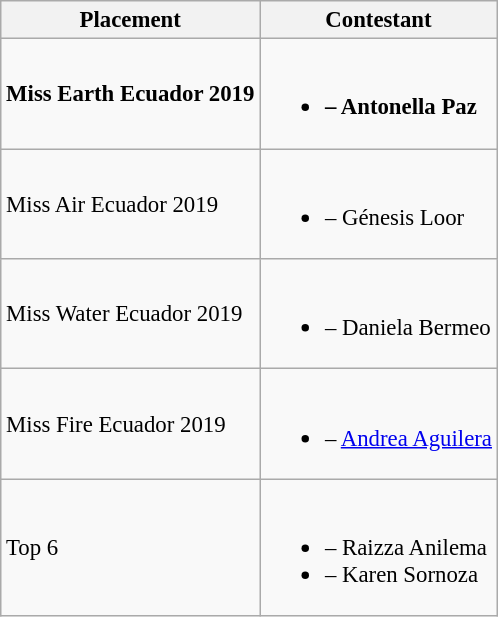<table class="wikitable sortable" style="font-size: 95%;">
<tr>
<th>Placement</th>
<th>Contestant</th>
</tr>
<tr>
<td><strong>Miss Earth Ecuador 2019</strong></td>
<td><br><ul><li><strong> – Antonella Paz</strong></li></ul></td>
</tr>
<tr>
<td>Miss Air Ecuador 2019</td>
<td><br><ul><li> – Génesis Loor</li></ul></td>
</tr>
<tr>
<td>Miss Water Ecuador 2019</td>
<td><br><ul><li> – Daniela Bermeo</li></ul></td>
</tr>
<tr>
<td>Miss Fire Ecuador 2019</td>
<td><br><ul><li> – <a href='#'>Andrea Aguilera</a></li></ul></td>
</tr>
<tr>
<td>Top 6</td>
<td><br><ul><li> – Raizza Anilema</li><li> – Karen Sornoza</li></ul></td>
</tr>
</table>
